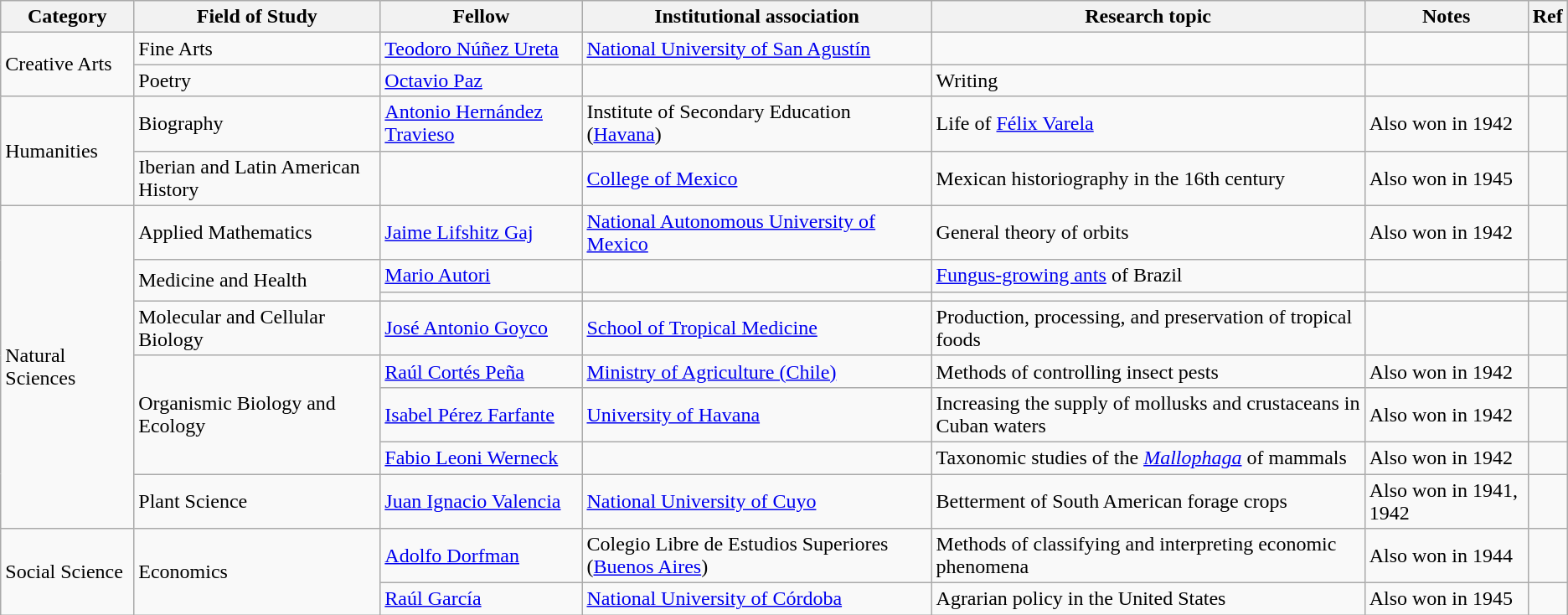<table class="wikitable sortable static-row-numbers static-row-header-text">
<tr>
<th>Category</th>
<th>Field of Study</th>
<th>Fellow</th>
<th>Institutional association </th>
<th>Research topic</th>
<th>Notes</th>
<th class="unsortable">Ref</th>
</tr>
<tr>
<td rowspan="2">Creative Arts</td>
<td>Fine Arts</td>
<td><a href='#'>Teodoro Núñez Ureta</a></td>
<td><a href='#'>National University of San Agustín</a></td>
<td></td>
<td></td>
<td></td>
</tr>
<tr>
<td>Poetry</td>
<td><a href='#'>Octavio Paz</a></td>
<td></td>
<td>Writing</td>
<td></td>
<td></td>
</tr>
<tr>
<td rowspan="2">Humanities</td>
<td>Biography</td>
<td><a href='#'>Antonio Hernández Travieso</a></td>
<td>Institute of Secondary Education (<a href='#'>Havana</a>)</td>
<td>Life of <a href='#'>Félix Varela</a></td>
<td>Also won in 1942</td>
<td></td>
</tr>
<tr>
<td>Iberian and Latin American History</td>
<td></td>
<td><a href='#'>College of Mexico</a></td>
<td>Mexican historiography in the 16th century</td>
<td>Also won in 1945</td>
<td></td>
</tr>
<tr>
<td rowspan="8">Natural Sciences</td>
<td>Applied Mathematics</td>
<td><a href='#'>Jaime Lifshitz Gaj</a></td>
<td><a href='#'>National Autonomous University of Mexico</a></td>
<td>General theory of orbits</td>
<td>Also won in 1942</td>
<td></td>
</tr>
<tr>
<td rowspan="2">Medicine and Health</td>
<td><a href='#'>Mario Autori</a></td>
<td></td>
<td><a href='#'>Fungus-growing ants</a> of Brazil</td>
<td></td>
<td></td>
</tr>
<tr>
<td></td>
<td></td>
<td></td>
<td></td>
<td></td>
</tr>
<tr>
<td>Molecular and Cellular Biology</td>
<td><a href='#'>José Antonio Goyco</a></td>
<td><a href='#'>School of Tropical Medicine</a></td>
<td>Production, processing, and preservation of tropical foods</td>
<td></td>
<td></td>
</tr>
<tr>
<td rowspan="3">Organismic Biology and Ecology</td>
<td><a href='#'>Raúl Cortés Peña</a></td>
<td><a href='#'>Ministry of Agriculture (Chile)</a></td>
<td>Methods of controlling insect pests</td>
<td>Also won in 1942</td>
<td></td>
</tr>
<tr>
<td><a href='#'>Isabel Pérez Farfante</a></td>
<td><a href='#'>University of Havana</a></td>
<td>Increasing the supply of mollusks and crustaceans in Cuban waters</td>
<td>Also won in 1942</td>
<td></td>
</tr>
<tr>
<td><a href='#'>Fabio Leoni Werneck</a></td>
<td></td>
<td>Taxonomic studies of the <em><a href='#'>Mallophaga</a></em> of mammals</td>
<td>Also won in 1942</td>
<td></td>
</tr>
<tr>
<td>Plant Science</td>
<td><a href='#'>Juan Ignacio Valencia</a></td>
<td><a href='#'>National University of Cuyo</a></td>
<td>Betterment of South American forage crops</td>
<td>Also won in 1941, 1942</td>
<td></td>
</tr>
<tr>
<td rowspan="3">Social Science</td>
<td rowspan="3">Economics</td>
<td><a href='#'>Adolfo Dorfman</a></td>
<td>Colegio Libre de Estudios Superiores (<a href='#'>Buenos Aires</a>)</td>
<td>Methods of classifying and interpreting economic phenomena</td>
<td>Also won in 1944</td>
<td></td>
</tr>
<tr>
<td><a href='#'>Raúl García</a></td>
<td><a href='#'>National University of Córdoba</a></td>
<td>Agrarian policy in the United States</td>
<td>Also won in 1945</td>
<td></td>
</tr>
</table>
